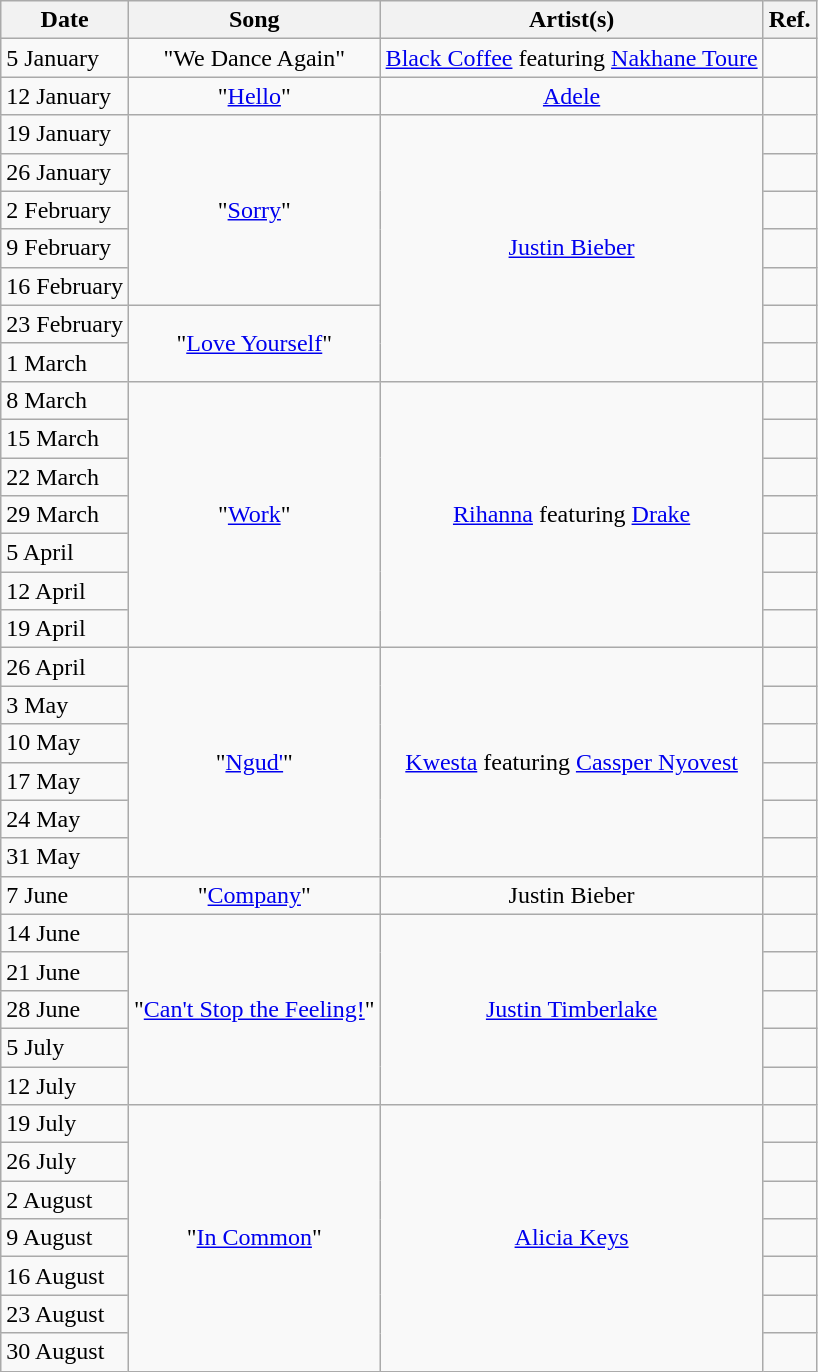<table class="wikitable">
<tr>
<th style="text-align: center;">Date</th>
<th style="text-align: center;">Song</th>
<th style="text-align: center;">Artist(s)</th>
<th style="text-align: center;">Ref.</th>
</tr>
<tr>
<td>5 January</td>
<td style="text-align: center;">"We Dance Again"</td>
<td style="text-align: center;"><a href='#'>Black Coffee</a> featuring <a href='#'>Nakhane Toure</a></td>
<td style="text-align: center;"></td>
</tr>
<tr>
<td>12 January</td>
<td style="text-align: center;">"<a href='#'>Hello</a>"</td>
<td style="text-align: center;"><a href='#'>Adele</a></td>
<td style="text-align: center;"></td>
</tr>
<tr>
<td>19 January</td>
<td rowspan="5" style="text-align: center;">"<a href='#'>Sorry</a>"</td>
<td rowspan="7" style="text-align: center;"><a href='#'>Justin Bieber</a></td>
<td style="text-align: center;"></td>
</tr>
<tr>
<td>26 January</td>
<td style="text-align: center;"></td>
</tr>
<tr>
<td>2 February</td>
<td style="text-align: center;"></td>
</tr>
<tr>
<td>9 February</td>
<td style="text-align: center;"></td>
</tr>
<tr>
<td>16 February</td>
<td style="text-align: center;"></td>
</tr>
<tr>
<td>23 February</td>
<td rowspan="2" style="text-align: center;">"<a href='#'>Love Yourself</a>"</td>
<td style="text-align: center;"></td>
</tr>
<tr>
<td>1 March</td>
<td style="text-align: center;"></td>
</tr>
<tr>
<td>8 March</td>
<td rowspan="7" style="text-align: center;">"<a href='#'>Work</a>"</td>
<td rowspan="7" style="text-align: center;"><a href='#'>Rihanna</a> featuring <a href='#'>Drake</a></td>
<td style="text-align: center;"></td>
</tr>
<tr>
<td>15 March</td>
<td style="text-align: center;"></td>
</tr>
<tr>
<td>22 March</td>
<td style="text-align: center;"></td>
</tr>
<tr>
<td>29 March</td>
<td style="text-align: center;"></td>
</tr>
<tr>
<td>5 April</td>
<td style="text-align: center;"></td>
</tr>
<tr>
<td>12 April</td>
<td style="text-align: center;"></td>
</tr>
<tr>
<td>19 April</td>
<td style="text-align: center;"></td>
</tr>
<tr>
<td>26 April</td>
<td rowspan="6" style="text-align: center;">"<a href='#'>Ngud'</a>"</td>
<td rowspan="6" style="text-align: center;"><a href='#'>Kwesta</a> featuring <a href='#'>Cassper Nyovest</a></td>
<td style="text-align: center;"></td>
</tr>
<tr>
<td>3 May</td>
<td style="text-align: center;"></td>
</tr>
<tr>
<td>10 May</td>
<td style="text-align: center;"></td>
</tr>
<tr>
<td>17 May</td>
<td style="text-align: center;"></td>
</tr>
<tr>
<td>24 May</td>
<td style="text-align: center;"></td>
</tr>
<tr>
<td>31 May</td>
<td style="text-align: center;"></td>
</tr>
<tr>
<td>7 June</td>
<td style="text-align: center;">"<a href='#'>Company</a>"</td>
<td style="text-align: center;">Justin Bieber</td>
<td style="text-align: center;"></td>
</tr>
<tr>
<td>14 June</td>
<td rowspan="5" style="text-align: center;">"<a href='#'>Can't Stop the Feeling!</a>"</td>
<td rowspan="5" style="text-align: center;"><a href='#'>Justin Timberlake</a></td>
<td style="text-align: center;"></td>
</tr>
<tr>
<td>21 June</td>
<td style="text-align: center;"></td>
</tr>
<tr>
<td>28 June</td>
<td style="text-align: center;"></td>
</tr>
<tr>
<td>5 July</td>
<td style="text-align: center;"></td>
</tr>
<tr>
<td>12 July</td>
<td style="text-align: center;"></td>
</tr>
<tr>
<td>19 July</td>
<td rowspan="7" style="text-align: center;">"<a href='#'>In Common</a>"</td>
<td rowspan="7" style="text-align: center;"><a href='#'>Alicia Keys</a></td>
<td style="text-align: center;"></td>
</tr>
<tr>
<td>26 July</td>
<td style="text-align: center;"></td>
</tr>
<tr>
<td>2 August</td>
<td style="text-align: center;"></td>
</tr>
<tr>
<td>9 August</td>
<td style="text-align: center;"></td>
</tr>
<tr>
<td>16 August</td>
<td style="text-align: center;"></td>
</tr>
<tr>
<td>23 August</td>
<td style="text-align: center;"></td>
</tr>
<tr>
<td>30 August</td>
<td style="text-align: center;"></td>
</tr>
</table>
